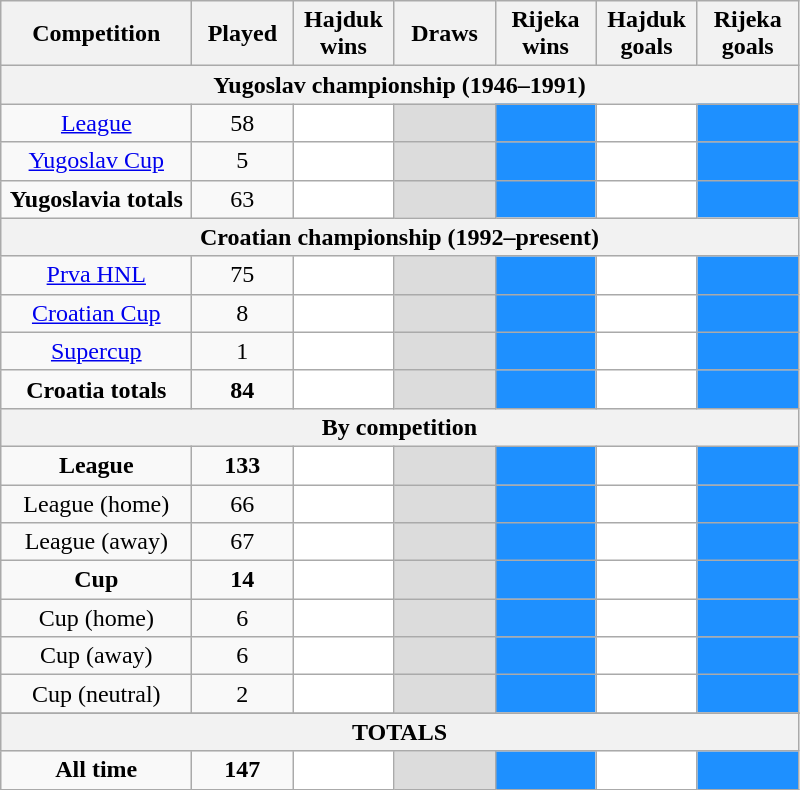<table class="wikitable" style="text-align: center">
<tr>
<th width="120">Competition</th>
<th width="60">Played</th>
<th width="60">Hajduk wins</th>
<th width="60">Draws</th>
<th width="60">Rijeka wins</th>
<th width="60">Hajduk goals</th>
<th width="60">Rijeka goals</th>
</tr>
<tr>
<th colspan="7">Yugoslav championship (1946–1991)</th>
</tr>
<tr>
<td><a href='#'>League</a></td>
<td>58</td>
<td bgcolor=#FFFFFF></td>
<td bgcolor=#DCDCDC></td>
<td bgcolor=#1E90FF></td>
<td bgcolor=#FFFFFF></td>
<td bgcolor=#1E90FF></td>
</tr>
<tr>
<td><a href='#'>Yugoslav Cup</a></td>
<td>5</td>
<td bgcolor=#FFFFFF></td>
<td bgcolor=#DCDCDC></td>
<td bgcolor=#1E90FF></td>
<td bgcolor=#FFFFFF></td>
<td bgcolor=#1E90FF></td>
</tr>
<tr>
<td><strong>Yugoslavia totals</strong></td>
<td>63</td>
<td bgcolor=#FFFFFF></td>
<td bgcolor=#DCDCDC></td>
<td bgcolor=#1E90FF></td>
<td bgcolor=#FFFFFF></td>
<td bgcolor=#1E90FF></td>
</tr>
<tr>
<th colspan="7">Croatian championship (1992–present)</th>
</tr>
<tr>
<td><a href='#'>Prva HNL</a></td>
<td>75</td>
<td bgcolor=#FFFFFF></td>
<td bgcolor=#DCDCDC></td>
<td bgcolor=#1E90FF></td>
<td bgcolor=#FFFFFF></td>
<td bgcolor=#1E90FF></td>
</tr>
<tr>
<td><a href='#'>Croatian Cup</a></td>
<td>8</td>
<td bgcolor=#FFFFFF></td>
<td bgcolor=#DCDCDC></td>
<td bgcolor=#1E90FF></td>
<td bgcolor=#FFFFFF></td>
<td bgcolor=#1E90FF></td>
</tr>
<tr>
<td><a href='#'>Supercup</a></td>
<td>1</td>
<td bgcolor=#FFFFFF></td>
<td bgcolor=#DCDCDC></td>
<td bgcolor=#1E90FF></td>
<td bgcolor=#FFFFFF></td>
<td bgcolor=#1E90FF></td>
</tr>
<tr>
<td><strong>Croatia totals</strong></td>
<td><strong>84</strong></td>
<td bgcolor=#FFFFFF></td>
<td bgcolor=#DCDCDC></td>
<td bgcolor=#1E90FF></td>
<td bgcolor=#FFFFFF></td>
<td bgcolor=#1E90FF></td>
</tr>
<tr bgcolor=#EEEEEE>
<th colspan="7">By competition</th>
</tr>
<tr>
<td><strong>League</strong></td>
<td><strong>133</strong></td>
<td bgcolor=#FFFFFF></td>
<td bgcolor=#DCDCDC></td>
<td bgcolor=#1E90FF></td>
<td bgcolor=#FFFFFF></td>
<td bgcolor=#1E90FF></td>
</tr>
<tr>
<td>League (home)</td>
<td>66</td>
<td bgcolor=#FFFFFF></td>
<td bgcolor=#DCDCDC></td>
<td bgcolor=#1E90FF></td>
<td bgcolor=#FFFFFF></td>
<td bgcolor=#1E90FF></td>
</tr>
<tr>
<td>League (away)</td>
<td>67</td>
<td bgcolor=#FFFFFF></td>
<td bgcolor=#DCDCDC></td>
<td bgcolor=#1E90FF></td>
<td bgcolor=#FFFFFF></td>
<td bgcolor=#1E90FF></td>
</tr>
<tr>
<td><strong>Cup</strong></td>
<td><strong>14</strong></td>
<td bgcolor=#FFFFFF></td>
<td bgcolor=#DCDCDC></td>
<td bgcolor=#1E90FF></td>
<td bgcolor=#FFFFFF></td>
<td bgcolor=#1E90FF></td>
</tr>
<tr>
<td>Cup (home)</td>
<td>6</td>
<td bgcolor=#FFFFFF></td>
<td bgcolor=#DCDCDC></td>
<td bgcolor=#1E90FF></td>
<td bgcolor=#FFFFFF></td>
<td bgcolor=#1E90FF></td>
</tr>
<tr>
<td>Cup (away)</td>
<td>6</td>
<td bgcolor=#FFFFFF></td>
<td bgcolor=#DCDCDC></td>
<td bgcolor=#1E90FF></td>
<td bgcolor=#FFFFFF></td>
<td bgcolor=#1E90FF></td>
</tr>
<tr>
<td>Cup (neutral)</td>
<td>2</td>
<td bgcolor=#FFFFFF></td>
<td bgcolor=#DCDCDC></td>
<td bgcolor=#1E90FF></td>
<td bgcolor=#FFFFFF></td>
<td bgcolor=#1E90FF></td>
</tr>
<tr>
</tr>
<tr bgcolor=#EEEEEE>
<th colspan="7">TOTALS</th>
</tr>
<tr>
<td><strong>All time</strong></td>
<td><strong>147</strong></td>
<td bgcolor=#FFFFFF></td>
<td bgcolor=#DCDCDC></td>
<td bgcolor=#1E90FF></td>
<td bgcolor=#FFFFFF></td>
<td bgcolor=#1E90FF></td>
</tr>
</table>
